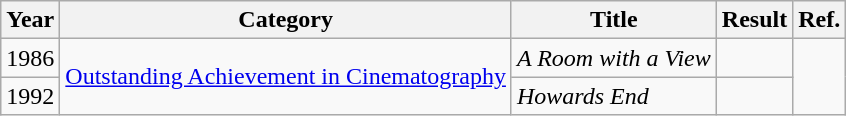<table class="wikitable">
<tr>
<th>Year</th>
<th>Category</th>
<th>Title</th>
<th>Result</th>
<th>Ref.</th>
</tr>
<tr>
<td>1986</td>
<td rowspan=2><a href='#'>Outstanding Achievement in Cinematography</a></td>
<td><em>A Room with a View</em></td>
<td></td>
<td align="center" rowspan="2"></td>
</tr>
<tr>
<td>1992</td>
<td><em>Howards End</em></td>
<td></td>
</tr>
</table>
